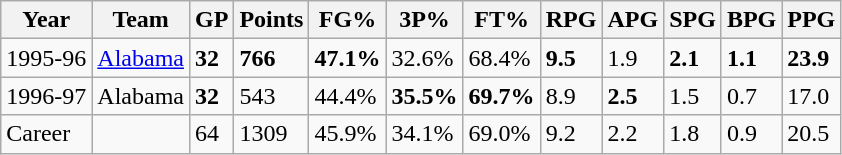<table class="wikitable">
<tr>
<th><strong>Year</strong></th>
<th><strong>Team</strong></th>
<th><strong>GP</strong></th>
<th><strong>Points</strong></th>
<th><strong>FG%</strong></th>
<th><strong>3P%</strong></th>
<th><strong>FT%</strong></th>
<th><strong>RPG</strong></th>
<th><strong>APG</strong></th>
<th><strong>SPG</strong></th>
<th><strong>BPG</strong></th>
<th><strong>PPG</strong></th>
</tr>
<tr>
<td>1995-96</td>
<td><a href='#'>Alabama</a></td>
<td><strong>32</strong></td>
<td><strong>766</strong></td>
<td><strong>47.1%</strong></td>
<td>32.6%</td>
<td>68.4%</td>
<td><strong>9.5</strong></td>
<td>1.9</td>
<td><strong>2.1</strong></td>
<td><strong>1.1</strong></td>
<td><strong>23.9</strong></td>
</tr>
<tr>
<td>1996-97</td>
<td>Alabama</td>
<td><strong>32</strong></td>
<td>543</td>
<td>44.4%</td>
<td><strong>35.5%</strong></td>
<td><strong>69.7%</strong></td>
<td>8.9</td>
<td><strong>2.5</strong></td>
<td>1.5</td>
<td>0.7</td>
<td>17.0</td>
</tr>
<tr>
<td>Career</td>
<td></td>
<td>64</td>
<td>1309</td>
<td>45.9%</td>
<td>34.1%</td>
<td>69.0%</td>
<td>9.2</td>
<td>2.2</td>
<td>1.8</td>
<td>0.9</td>
<td>20.5</td>
</tr>
</table>
